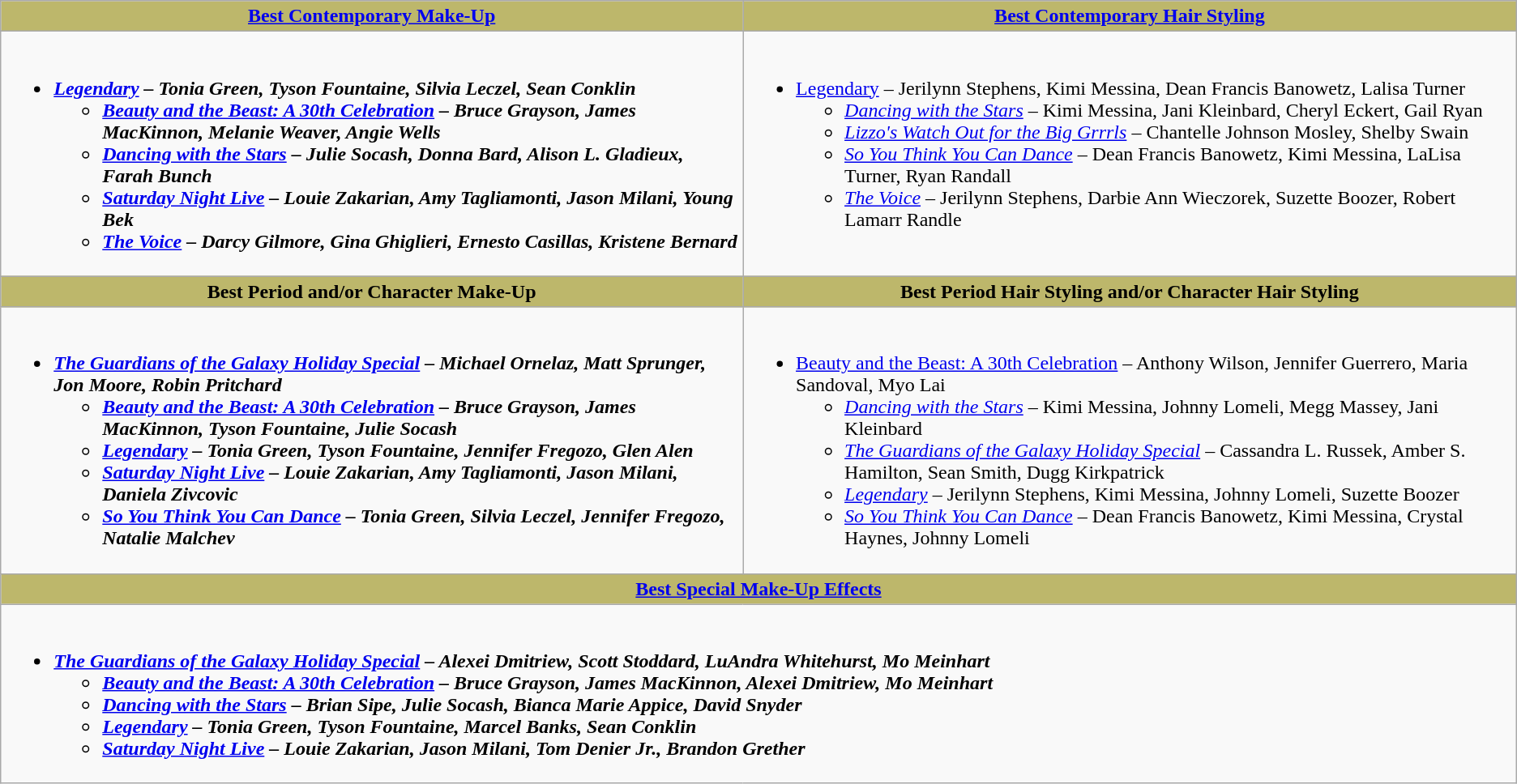<table class=wikitable>
<tr>
<th style="background:#BDB76B;"><a href='#'>Best Contemporary Make-Up</a></th>
<th style="background:#BDB76B;"><a href='#'>Best Contemporary Hair Styling</a></th>
</tr>
<tr>
<td valign="top"><br><ul><li><strong><em><a href='#'>Legendary</a><em> – Tonia Green, Tyson Fountaine, Silvia Leczel, Sean Conklin<strong><ul><li></em><a href='#'>Beauty and the Beast: A 30th Celebration</a><em> – Bruce Grayson, James MacKinnon, Melanie Weaver, Angie Wells</li><li></em><a href='#'>Dancing with the Stars</a><em> – Julie Socash, Donna Bard, Alison L. Gladieux, Farah Bunch</li><li></em><a href='#'>Saturday Night Live</a><em> – Louie Zakarian, Amy Tagliamonti, Jason Milani, Young Bek</li><li></em><a href='#'>The Voice</a><em> – Darcy Gilmore, Gina Ghiglieri, Ernesto Casillas, Kristene Bernard</li></ul></li></ul></td>
<td valign="top"><br><ul><li></em></strong><a href='#'>Legendary</a></em> – Jerilynn Stephens, Kimi Messina, Dean Francis Banowetz, Lalisa Turner</strong><ul><li><em><a href='#'>Dancing with the Stars</a></em> – Kimi Messina, Jani Kleinbard, Cheryl Eckert, Gail Ryan</li><li><em><a href='#'>Lizzo's Watch Out for the Big Grrrls</a></em> – Chantelle Johnson Mosley, Shelby Swain</li><li><em><a href='#'>So You Think You Can Dance</a></em> – Dean Francis Banowetz, Kimi Messina, LaLisa Turner, Ryan Randall</li><li><em><a href='#'>The Voice</a></em> – Jerilynn Stephens, Darbie Ann Wieczorek, Suzette Boozer, Robert Lamarr Randle</li></ul></li></ul></td>
</tr>
<tr>
<th style="background:#BDB76B;">Best Period and/or Character Make-Up</th>
<th style="background:#BDB76B;">Best Period Hair Styling and/or Character Hair Styling</th>
</tr>
<tr>
<td valign="top"><br><ul><li><strong><em><a href='#'>The Guardians of the Galaxy Holiday Special</a><em> – Michael Ornelaz, Matt Sprunger, Jon Moore, Robin Pritchard<strong><ul><li></em><a href='#'>Beauty and the Beast: A 30th Celebration</a><em> – Bruce Grayson, James MacKinnon, Tyson Fountaine, Julie Socash</li><li></em><a href='#'>Legendary</a><em> – Tonia Green, Tyson Fountaine, Jennifer Fregozo, Glen Alen</li><li></em><a href='#'>Saturday Night Live</a><em> – Louie Zakarian, Amy Tagliamonti, Jason Milani, Daniela Zivcovic</li><li></em><a href='#'>So You Think You Can Dance</a><em> – Tonia Green, Silvia Leczel, Jennifer Fregozo, Natalie Malchev</li></ul></li></ul></td>
<td valign="top"><br><ul><li></em></strong><a href='#'>Beauty and the Beast: A 30th Celebration</a></em> – Anthony Wilson, Jennifer Guerrero, Maria Sandoval, Myo Lai</strong><ul><li><em><a href='#'>Dancing with the Stars</a></em> – Kimi Messina, Johnny Lomeli, Megg Massey, Jani Kleinbard</li><li><em><a href='#'>The Guardians of the Galaxy Holiday Special</a></em> – Cassandra L. Russek, Amber S. Hamilton, Sean Smith, Dugg Kirkpatrick</li><li><em><a href='#'>Legendary</a></em> – Jerilynn Stephens, Kimi Messina, Johnny Lomeli, Suzette Boozer</li><li><em><a href='#'>So You Think You Can Dance</a></em> – Dean Francis Banowetz, Kimi Messina, Crystal Haynes, Johnny Lomeli</li></ul></li></ul></td>
</tr>
<tr>
<th colspan="2" style="background:#BDB76B;"><a href='#'>Best Special Make-Up Effects</a></th>
</tr>
<tr>
<td colspan="2" valign="top"><br><ul><li><strong><em><a href='#'>The Guardians of the Galaxy Holiday Special</a><em> – Alexei Dmitriew, Scott Stoddard, LuAndra Whitehurst, Mo Meinhart<strong><ul><li></em><a href='#'>Beauty and the Beast: A 30th Celebration</a><em> – Bruce Grayson, James MacKinnon, Alexei Dmitriew, Mo Meinhart</li><li></em><a href='#'>Dancing with the Stars</a><em> – Brian Sipe, Julie Socash, Bianca Marie Appice, David Snyder</li><li></em><a href='#'>Legendary</a><em> – Tonia Green, Tyson Fountaine, Marcel Banks, Sean Conklin</li><li></em><a href='#'>Saturday Night Live</a><em> – Louie Zakarian, Jason Milani, Tom Denier Jr., Brandon Grether</li></ul></li></ul></td>
</tr>
</table>
